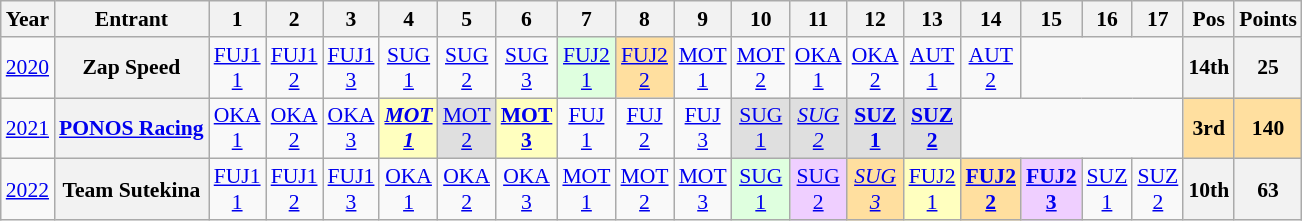<table class="wikitable" style="text-align:center; font-size:90%">
<tr>
<th>Year</th>
<th>Entrant</th>
<th>1</th>
<th>2</th>
<th>3</th>
<th>4</th>
<th>5</th>
<th>6</th>
<th>7</th>
<th>8</th>
<th>9</th>
<th>10</th>
<th>11</th>
<th>12</th>
<th>13</th>
<th>14</th>
<th>15</th>
<th>16</th>
<th>17</th>
<th>Pos</th>
<th>Points</th>
</tr>
<tr>
<td><a href='#'>2020</a></td>
<th>Zap Speed</th>
<td style="background:#;"><a href='#'>FUJ1<br>1</a><br></td>
<td style="background:#;"><a href='#'>FUJ1<br>2</a><br></td>
<td style="background:#;"><a href='#'>FUJ1<br>3</a><br></td>
<td style="background:#;"><a href='#'>SUG<br>1</a><br></td>
<td style="background:#;"><a href='#'>SUG<br>2</a><br></td>
<td style="background:#;"><a href='#'>SUG<br>3</a><br></td>
<td style="background:#DFFFDF;"><a href='#'>FUJ2<br>1</a><br></td>
<td style="background:#FFDF9F;"><a href='#'>FUJ2<br>2</a><br></td>
<td style="background:#;"><a href='#'>MOT<br>1</a><br></td>
<td style="background:#;"><a href='#'>MOT<br>2</a><br></td>
<td style="background:#;"><a href='#'>OKA<br>1</a><br></td>
<td style="background:#;"><a href='#'>OKA<br>2</a><br></td>
<td style="background:#;"><a href='#'>AUT<br>1</a><br></td>
<td style="background:#;"><a href='#'>AUT<br>2</a><br></td>
<td colspan=3></td>
<th>14th</th>
<th>25</th>
</tr>
<tr>
<td><a href='#'>2021</a></td>
<th><a href='#'>PONOS Racing</a></th>
<td style="background:#;"><a href='#'>OKA<br>1</a><br></td>
<td style="background:#;"><a href='#'>OKA<br>2</a><br></td>
<td style="background:#;"><a href='#'>OKA<br>3</a><br></td>
<td style="background:#FFFFBF;"><strong><em><a href='#'>MOT<br>1</a></em></strong><br></td>
<td style="background:#DFDFDF;"><a href='#'>MOT<br>2</a><br></td>
<td style="background:#FFFFBF;"><strong><a href='#'>MOT<br>3</a></strong><br></td>
<td style="background:#;"><a href='#'>FUJ<br>1</a><br></td>
<td style="background:#;"><a href='#'>FUJ<br>2</a><br></td>
<td style="background:#;"><a href='#'>FUJ<br>3</a><br></td>
<td style="background:#DFDFDF;"><a href='#'>SUG<br>1</a><br></td>
<td style="background:#DFDFDF;"><em><a href='#'>SUG<br>2</a></em><br></td>
<td style="background:#DFDFDF;"><strong><a href='#'>SUZ<br>1</a></strong><br></td>
<td style="background:#DFDFDF;"><strong><a href='#'>SUZ<br>2</a></strong><br></td>
<td colspan=4></td>
<th style="background:#FFDF9F;">3rd</th>
<th style="background:#FFDF9F;">140</th>
</tr>
<tr>
<td><a href='#'>2022</a></td>
<th>Team Sutekina</th>
<td style="background:#"><a href='#'>FUJ1<br>1</a><br></td>
<td style="background:#"><a href='#'>FUJ1<br>2</a><br></td>
<td style="background:#"><a href='#'>FUJ1<br>3</a><br></td>
<td style="background:#"><a href='#'>OKA<br>1</a><br></td>
<td style="background:#"><a href='#'>OKA<br>2</a><br></td>
<td style="background:#;"><a href='#'>OKA<br>3</a><br></td>
<td style="background:#;"><a href='#'>MOT<br>1</a><br></td>
<td style="background:#;"><a href='#'>MOT<br>2</a><br></td>
<td style="background:#"><a href='#'>MOT<br>3</a><br></td>
<td style="background:#DFFFDF"><a href='#'>SUG<br>1</a><br></td>
<td style="background:#EFCFFF"><a href='#'>SUG<br>2</a><br></td>
<td style="background:#FFDF9F"><em><a href='#'>SUG<br>3</a><br></em></td>
<td style="background:#FFFFBF"><a href='#'>FUJ2<br>1</a><br></td>
<td style="background:#FFDF9F"><strong><a href='#'>FUJ2<br>2</a></strong><br></td>
<td style="background:#EFCFFF"><strong><a href='#'>FUJ2<br>3</a></strong><br></td>
<td><a href='#'>SUZ<br>1</a></td>
<td><a href='#'>SUZ<br>2</a></td>
<th>10th</th>
<th>63</th>
</tr>
</table>
